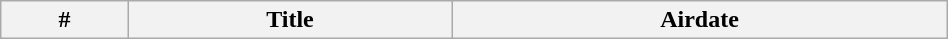<table class="wikitable plainrowheaders" style="width:50%;">
<tr>
<th>#</th>
<th>Title</th>
<th>Airdate<br>








</th>
</tr>
</table>
